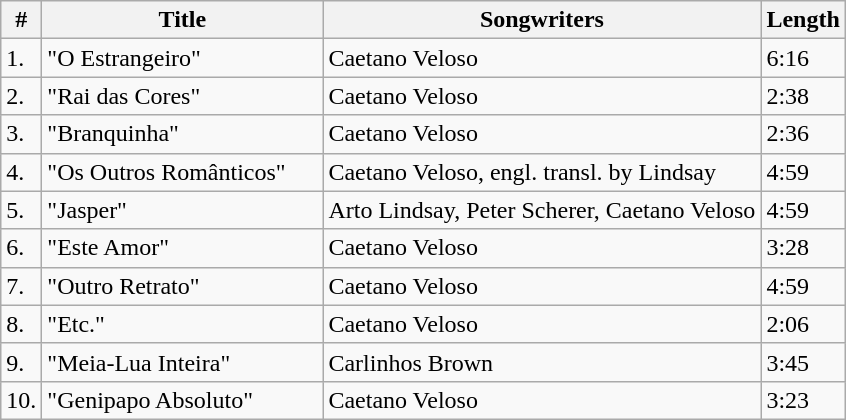<table class="wikitable">
<tr>
<th>#</th>
<th width="180">Title</th>
<th>Songwriters</th>
<th>Length</th>
</tr>
<tr>
<td>1.</td>
<td>"O Estrangeiro"</td>
<td>Caetano Veloso</td>
<td>6:16</td>
</tr>
<tr>
<td>2.</td>
<td>"Rai das Cores"</td>
<td>Caetano Veloso</td>
<td>2:38</td>
</tr>
<tr>
<td>3.</td>
<td>"Branquinha"</td>
<td>Caetano Veloso</td>
<td>2:36</td>
</tr>
<tr>
<td>4.</td>
<td>"Os Outros Românticos"</td>
<td>Caetano Veloso, engl. transl. by Lindsay</td>
<td>4:59</td>
</tr>
<tr>
<td>5.</td>
<td>"Jasper"</td>
<td>Arto Lindsay, Peter Scherer, Caetano Veloso</td>
<td>4:59</td>
</tr>
<tr>
<td>6.</td>
<td>"Este Amor"</td>
<td>Caetano Veloso</td>
<td>3:28</td>
</tr>
<tr>
<td>7.</td>
<td>"Outro Retrato"</td>
<td>Caetano Veloso</td>
<td>4:59</td>
</tr>
<tr>
<td>8.</td>
<td>"Etc."</td>
<td>Caetano Veloso</td>
<td>2:06</td>
</tr>
<tr>
<td>9.</td>
<td>"Meia-Lua Inteira"</td>
<td>Carlinhos Brown</td>
<td>3:45</td>
</tr>
<tr>
<td>10.</td>
<td>"Genipapo Absoluto"</td>
<td>Caetano Veloso</td>
<td>3:23</td>
</tr>
</table>
